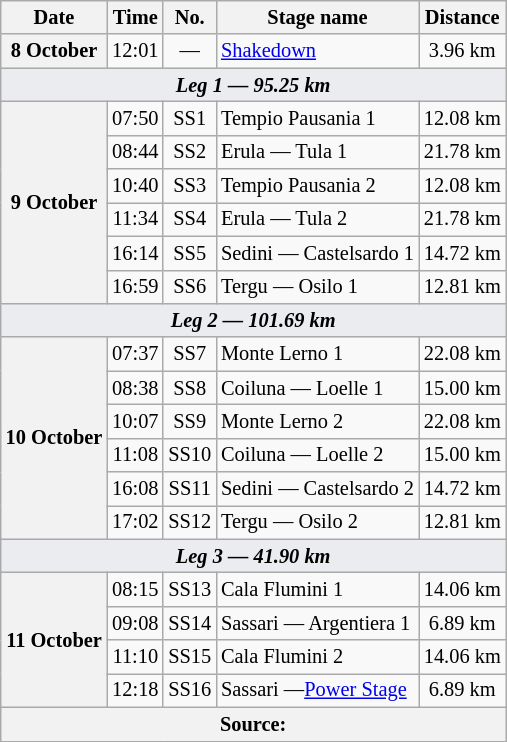<table class="wikitable" style="font-size: 85%;">
<tr>
<th>Date</th>
<th>Time</th>
<th>No.</th>
<th>Stage name</th>
<th>Distance</th>
</tr>
<tr>
<th>8 October</th>
<td align="center">12:01</td>
<td align="center">—</td>
<td><a href='#'>Shakedown</a></td>
<td align="center">3.96 km</td>
</tr>
<tr>
<td style="background-color:#EAECF0; text-align:center" colspan="5"><strong><em>Leg 1 — 95.25 km</em></strong></td>
</tr>
<tr>
<th rowspan="6">9 October</th>
<td align="center">07:50</td>
<td align="center">SS1</td>
<td>Tempio Pausania 1</td>
<td align="center">12.08 km</td>
</tr>
<tr>
<td align="center">08:44</td>
<td align="center">SS2</td>
<td>Erula — Tula 1</td>
<td align="center">21.78 km</td>
</tr>
<tr>
<td align="center">10:40</td>
<td align="center">SS3</td>
<td>Tempio Pausania 2</td>
<td align="center">12.08 km</td>
</tr>
<tr>
<td align="center">11:34</td>
<td align="center">SS4</td>
<td>Erula — Tula 2</td>
<td align="center">21.78 km</td>
</tr>
<tr>
<td align="center">16:14</td>
<td align="center">SS5</td>
<td>Sedini — Castelsardo 1</td>
<td align="center">14.72 km</td>
</tr>
<tr>
<td align="center">16:59</td>
<td align="center">SS6</td>
<td>Tergu — Osilo 1</td>
<td align="center">12.81 km</td>
</tr>
<tr>
<td style="background-color:#EAECF0; text-align:center" colspan="5"><strong><em>Leg 2 — 101.69 km</em></strong></td>
</tr>
<tr>
<th rowspan="6">10 October</th>
<td align="center">07:37</td>
<td align="center">SS7</td>
<td>Monte Lerno 1</td>
<td align="center">22.08 km</td>
</tr>
<tr>
<td align="center">08:38</td>
<td align="center">SS8</td>
<td>Coiluna — Loelle 1</td>
<td align="center">15.00 km</td>
</tr>
<tr>
<td align="center">10:07</td>
<td align="center">SS9</td>
<td>Monte Lerno 2</td>
<td align="center">22.08 km</td>
</tr>
<tr>
<td align="center">11:08</td>
<td align="center">SS10</td>
<td>Coiluna — Loelle 2</td>
<td align="center">15.00 km</td>
</tr>
<tr>
<td align="center">16:08</td>
<td align="center">SS11</td>
<td>Sedini — Castelsardo 2</td>
<td align="center">14.72 km</td>
</tr>
<tr>
<td align="center">17:02</td>
<td align="center">SS12</td>
<td>Tergu — Osilo 2</td>
<td align="center">12.81 km</td>
</tr>
<tr>
<td style="background-color:#EAECF0; text-align:center" colspan="5"><strong><em>Leg 3 — 41.90 km</em></strong></td>
</tr>
<tr>
<th rowspan="4">11 October</th>
<td align="center">08:15</td>
<td align="center">SS13</td>
<td>Cala Flumini 1</td>
<td align="center">14.06 km</td>
</tr>
<tr>
<td align="center">09:08</td>
<td align="center">SS14</td>
<td>Sassari — Argentiera 1</td>
<td align="center">6.89 km</td>
</tr>
<tr>
<td align="center">11:10</td>
<td align="center">SS15</td>
<td>Cala Flumini 2</td>
<td align="center">14.06 km</td>
</tr>
<tr>
<td align="center">12:18</td>
<td align="center">SS16</td>
<td>Sassari —<a href='#'>Power Stage</a></td>
<td align="center">6.89 km</td>
</tr>
<tr>
<th colspan="5">Source:</th>
</tr>
<tr>
</tr>
</table>
